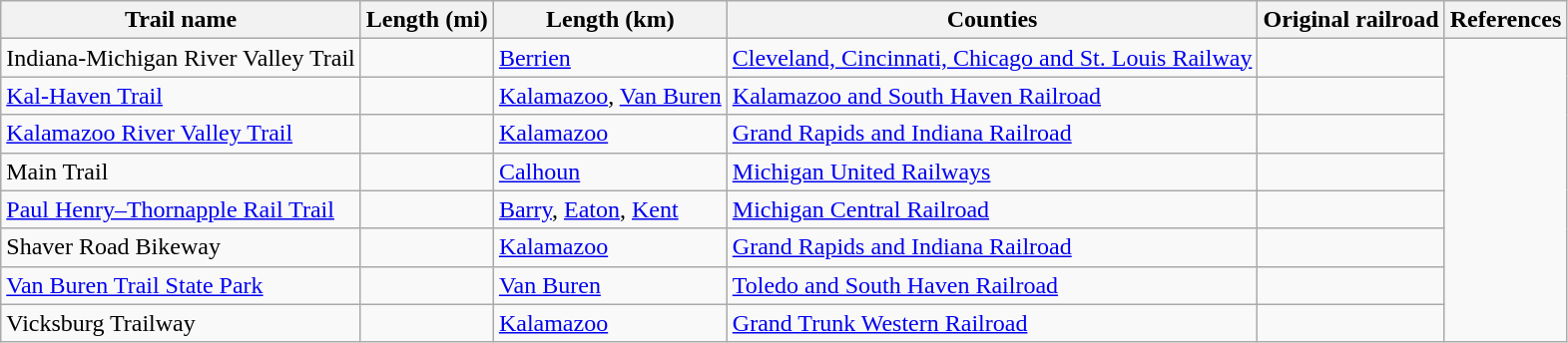<table class="wikitable sortable">
<tr>
<th scope="col">Trail name</th>
<th scope="col">Length (mi)</th>
<th scope="col">Length (km)</th>
<th scope="col" class = "unsortable">Counties</th>
<th scope="col">Original railroad</th>
<th scope="col" class = "unsortable">References</th>
</tr>
<tr>
<td>Indiana-Michigan River Valley Trail</td>
<td></td>
<td><a href='#'>Berrien</a></td>
<td><a href='#'>Cleveland, Cincinnati, Chicago and St. Louis Railway</a></td>
<td></td>
</tr>
<tr>
<td><a href='#'>Kal-Haven Trail</a></td>
<td></td>
<td><a href='#'>Kalamazoo</a>, <a href='#'>Van Buren</a></td>
<td><a href='#'>Kalamazoo and South Haven Railroad</a></td>
<td></td>
</tr>
<tr>
<td><a href='#'>Kalamazoo River Valley Trail</a></td>
<td></td>
<td><a href='#'>Kalamazoo</a></td>
<td><a href='#'>Grand Rapids and Indiana Railroad</a></td>
<td></td>
</tr>
<tr>
<td>Main Trail</td>
<td></td>
<td><a href='#'>Calhoun</a></td>
<td><a href='#'>Michigan United Railways</a></td>
<td></td>
</tr>
<tr>
<td><a href='#'>Paul Henry–Thornapple Rail Trail</a></td>
<td></td>
<td><a href='#'>Barry</a>, <a href='#'>Eaton</a>, <a href='#'>Kent</a></td>
<td><a href='#'>Michigan Central Railroad</a></td>
<td></td>
</tr>
<tr>
<td>Shaver Road Bikeway</td>
<td></td>
<td><a href='#'>Kalamazoo</a></td>
<td><a href='#'>Grand Rapids and Indiana Railroad</a></td>
<td></td>
</tr>
<tr>
<td><a href='#'>Van Buren Trail State Park</a></td>
<td></td>
<td><a href='#'>Van Buren</a></td>
<td><a href='#'>Toledo and South Haven Railroad</a></td>
<td></td>
</tr>
<tr>
<td>Vicksburg Trailway</td>
<td></td>
<td><a href='#'>Kalamazoo</a></td>
<td><a href='#'>Grand Trunk Western Railroad</a></td>
<td></td>
</tr>
</table>
